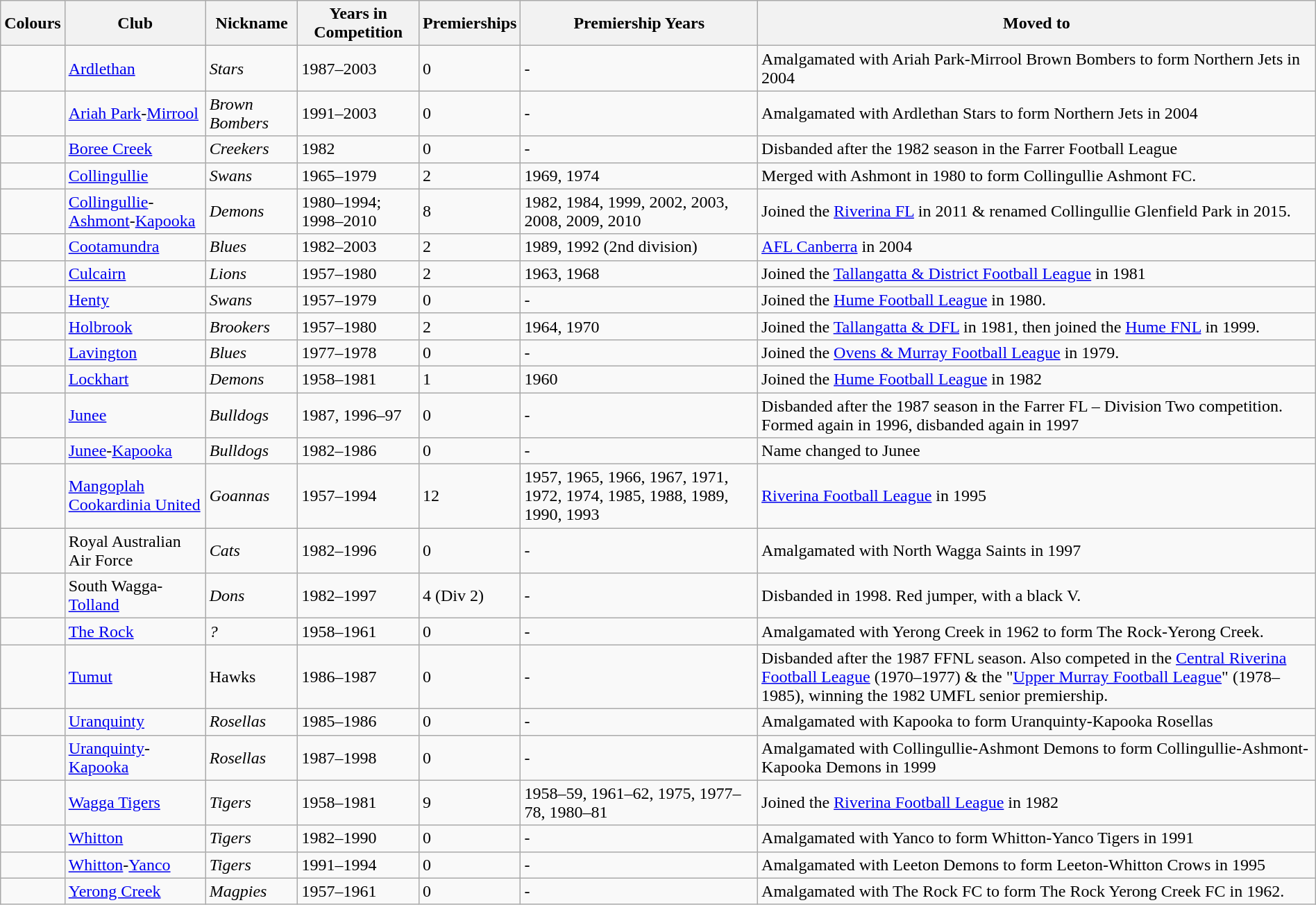<table class="wikitable sortable" " style="width:100%">
<tr>
<th>Colours</th>
<th>Club</th>
<th>Nickname</th>
<th>Years in Competition</th>
<th>Premierships</th>
<th>Premiership Years</th>
<th>Moved to</th>
</tr>
<tr>
<td></td>
<td><a href='#'>Ardlethan</a></td>
<td><em>Stars</em></td>
<td>1987–2003</td>
<td>0</td>
<td>-</td>
<td>Amalgamated with Ariah Park-Mirrool Brown Bombers to form Northern Jets in 2004</td>
</tr>
<tr>
<td></td>
<td><a href='#'>Ariah Park</a>-<a href='#'>Mirrool</a></td>
<td><em>Brown Bombers</em></td>
<td>1991–2003</td>
<td>0</td>
<td>-</td>
<td>Amalgamated with Ardlethan Stars to form Northern Jets in 2004</td>
</tr>
<tr>
<td></td>
<td><a href='#'>Boree Creek</a></td>
<td><em>Creekers</em></td>
<td>1982</td>
<td>0</td>
<td>-</td>
<td>Disbanded after the 1982 season in the Farrer Football League</td>
</tr>
<tr>
<td></td>
<td><a href='#'>Collingullie</a></td>
<td><em>Swans</em></td>
<td>1965–1979</td>
<td>2</td>
<td>1969, 1974</td>
<td>Merged with Ashmont in 1980 to form Collingullie Ashmont FC.</td>
</tr>
<tr>
<td></td>
<td><a href='#'>Collingullie</a>-<a href='#'>Ashmont</a>-<a href='#'>Kapooka</a></td>
<td><em>Demons</em></td>
<td>1980–1994; 1998–2010</td>
<td>8</td>
<td>1982, 1984, 1999, 2002, 2003, 2008, 2009, 2010</td>
<td>Joined the <a href='#'>Riverina FL</a> in 2011 & renamed Collingullie Glenfield Park in 2015.</td>
</tr>
<tr>
<td></td>
<td><a href='#'>Cootamundra</a></td>
<td><em>Blues</em></td>
<td>1982–2003</td>
<td>2</td>
<td>1989, 1992 (2nd division)</td>
<td><a href='#'>AFL Canberra</a> in 2004</td>
</tr>
<tr>
<td></td>
<td><a href='#'>Culcairn</a></td>
<td><em>Lions</em></td>
<td>1957–1980</td>
<td>2</td>
<td>1963, 1968</td>
<td>Joined the <a href='#'>Tallangatta & District Football League</a> in 1981</td>
</tr>
<tr>
<td></td>
<td><a href='#'>Henty</a></td>
<td><em>Swans</em></td>
<td>1957–1979</td>
<td>0</td>
<td>-</td>
<td>Joined the <a href='#'>Hume Football League</a> in 1980.</td>
</tr>
<tr>
<td></td>
<td><a href='#'>Holbrook</a></td>
<td><em>Brookers</em></td>
<td>1957–1980</td>
<td>2</td>
<td>1964, 1970</td>
<td>Joined the <a href='#'>Tallangatta & DFL</a> in 1981, then joined the <a href='#'>Hume FNL</a> in 1999.</td>
</tr>
<tr>
<td></td>
<td><a href='#'>Lavington</a></td>
<td><em>Blues</em></td>
<td>1977–1978</td>
<td>0</td>
<td>-</td>
<td>Joined the <a href='#'>Ovens & Murray Football League</a> in 1979.</td>
</tr>
<tr>
<td></td>
<td><a href='#'>Lockhart</a></td>
<td><em>Demons</em></td>
<td>1958–1981</td>
<td>1</td>
<td>1960</td>
<td>Joined the <a href='#'>Hume Football League</a> in 1982</td>
</tr>
<tr>
<td></td>
<td><a href='#'>Junee</a></td>
<td><em>Bulldogs</em></td>
<td>1987, 1996–97</td>
<td>0</td>
<td>-</td>
<td>Disbanded after the 1987 season in the Farrer FL – Division Two competition. Formed again in 1996, disbanded again in 1997</td>
</tr>
<tr>
<td></td>
<td><a href='#'>Junee</a>-<a href='#'>Kapooka</a></td>
<td><em>Bulldogs</em></td>
<td>1982–1986</td>
<td>0</td>
<td>-</td>
<td>Name changed to Junee</td>
</tr>
<tr>
<td></td>
<td><a href='#'>Mangoplah Cookardinia United</a></td>
<td><em>Goannas</em></td>
<td>1957–1994</td>
<td>12</td>
<td>1957, 1965, 1966, 1967, 1971, 1972, 1974, 1985, 1988, 1989, 1990, 1993</td>
<td><a href='#'>Riverina Football League</a> in 1995</td>
</tr>
<tr>
<td></td>
<td>Royal Australian Air Force</td>
<td><em>Cats</em></td>
<td>1982–1996</td>
<td>0</td>
<td>-</td>
<td>Amalgamated with North Wagga Saints in 1997</td>
</tr>
<tr>
<td></td>
<td>South Wagga-<a href='#'>Tolland</a></td>
<td><em>Dons</em></td>
<td>1982–1997</td>
<td>4 (Div 2)</td>
<td>-</td>
<td>Disbanded in 1998. Red jumper, with a black V.</td>
</tr>
<tr>
<td></td>
<td><a href='#'>The Rock</a></td>
<td><em>?</em></td>
<td>1958–1961</td>
<td>0</td>
<td>-</td>
<td>Amalgamated with Yerong Creek in 1962 to form The Rock-Yerong Creek.</td>
</tr>
<tr>
<td></td>
<td><a href='#'>Tumut</a></td>
<td>Hawks</td>
<td>1986–1987</td>
<td>0</td>
<td>-</td>
<td>Disbanded after the 1987 FFNL season. Also competed in the <a href='#'>Central Riverina Football League</a> (1970–1977) & the "<a href='#'>Upper Murray Football League</a>" (1978–1985), winning the 1982 UMFL senior premiership.</td>
</tr>
<tr>
<td></td>
<td><a href='#'>Uranquinty</a></td>
<td><em>Rosellas</em></td>
<td>1985–1986</td>
<td>0</td>
<td>-</td>
<td>Amalgamated with Kapooka to form Uranquinty-Kapooka Rosellas</td>
</tr>
<tr>
<td></td>
<td><a href='#'>Uranquinty</a>-<a href='#'>Kapooka</a></td>
<td><em>Rosellas</em></td>
<td>1987–1998</td>
<td>0</td>
<td>-</td>
<td>Amalgamated with Collingullie-Ashmont Demons to form Collingullie-Ashmont-Kapooka Demons in 1999</td>
</tr>
<tr>
<td></td>
<td><a href='#'>Wagga Tigers</a></td>
<td><em>Tigers</em></td>
<td>1958–1981</td>
<td>9</td>
<td>1958–59, 1961–62, 1975, 1977–78, 1980–81</td>
<td>Joined the <a href='#'>Riverina Football League</a> in 1982</td>
</tr>
<tr>
<td></td>
<td><a href='#'>Whitton</a></td>
<td><em>Tigers</em></td>
<td>1982–1990</td>
<td>0</td>
<td>-</td>
<td>Amalgamated with Yanco to form Whitton-Yanco Tigers in 1991</td>
</tr>
<tr>
<td></td>
<td><a href='#'>Whitton</a>-<a href='#'>Yanco</a></td>
<td><em>Tigers</em></td>
<td>1991–1994</td>
<td>0</td>
<td>-</td>
<td>Amalgamated with Leeton Demons to form Leeton-Whitton Crows in 1995</td>
</tr>
<tr>
<td></td>
<td><a href='#'>Yerong Creek</a></td>
<td><em>Magpies</em></td>
<td>1957–1961</td>
<td>0</td>
<td>-</td>
<td>Amalgamated with The Rock FC to form The Rock Yerong Creek FC in 1962.</td>
</tr>
</table>
